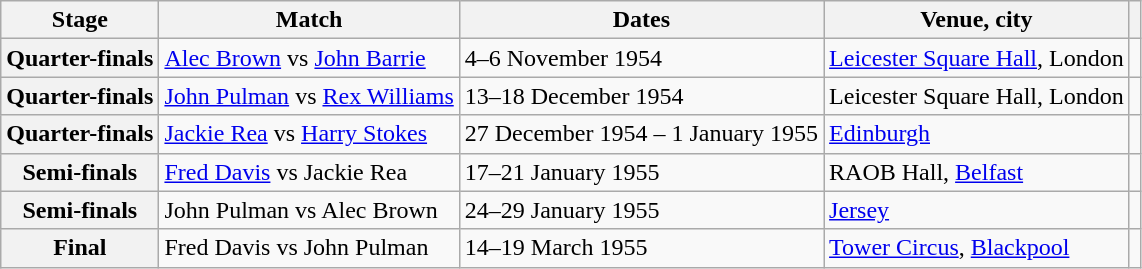<table class="wikitable">
<tr>
<th scope="col">Stage</th>
<th scope="col">Match</th>
<th scope="col">Dates</th>
<th scope="col">Venue, city</th>
<th scope="col"></th>
</tr>
<tr>
<th scope="row">Quarter-finals</th>
<td><a href='#'>Alec Brown</a> vs <a href='#'>John Barrie</a></td>
<td>4–6 November 1954</td>
<td><a href='#'>Leicester Square Hall</a>, London</td>
<td></td>
</tr>
<tr>
<th scope="row">Quarter-finals</th>
<td><a href='#'>John Pulman</a> vs <a href='#'>Rex Williams</a></td>
<td>13–18 December 1954</td>
<td>Leicester Square Hall, London</td>
<td></td>
</tr>
<tr>
<th scope="row">Quarter-finals</th>
<td><a href='#'>Jackie Rea</a> vs <a href='#'>Harry Stokes</a></td>
<td>27 December 1954 – 1 January 1955</td>
<td><a href='#'>Edinburgh</a></td>
<td></td>
</tr>
<tr>
<th scope="row">Semi-finals</th>
<td><a href='#'>Fred Davis</a> vs Jackie Rea</td>
<td>17–21 January 1955</td>
<td>RAOB Hall, <a href='#'>Belfast</a></td>
<td></td>
</tr>
<tr>
<th scope="row">Semi-finals</th>
<td>John Pulman vs Alec Brown</td>
<td>24–29 January 1955</td>
<td><a href='#'>Jersey</a></td>
<td></td>
</tr>
<tr>
<th scope="row">Final</th>
<td>Fred Davis vs John Pulman</td>
<td>14–19 March 1955</td>
<td><a href='#'>Tower Circus</a>, <a href='#'>Blackpool</a></td>
<td></td>
</tr>
</table>
